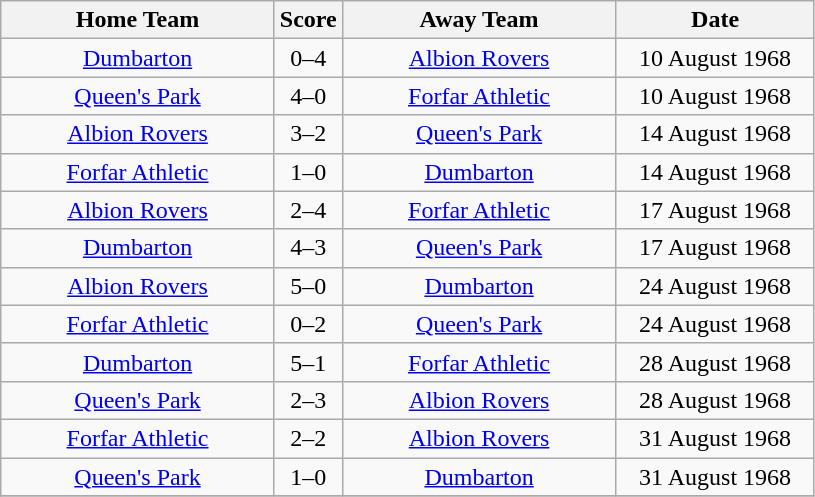<table class="wikitable" style="text-align:center;">
<tr>
<th width=175>Home Team</th>
<th width=20>Score</th>
<th width=175>Away Team</th>
<th width= 125>Date</th>
</tr>
<tr>
<td><a href='#'>Dumbarton</a></td>
<td>0–4</td>
<td><a href='#'>Albion Rovers</a></td>
<td>10 August 1968</td>
</tr>
<tr>
<td><a href='#'>Queen's Park</a></td>
<td>4–0</td>
<td><a href='#'>Forfar Athletic</a></td>
<td>10 August 1968</td>
</tr>
<tr>
<td><a href='#'>Albion Rovers</a></td>
<td>3–2</td>
<td><a href='#'>Queen's Park</a></td>
<td>14 August 1968</td>
</tr>
<tr>
<td><a href='#'>Forfar Athletic</a></td>
<td>1–0</td>
<td><a href='#'>Dumbarton</a></td>
<td>14 August 1968</td>
</tr>
<tr>
<td><a href='#'>Albion Rovers</a></td>
<td>2–4</td>
<td><a href='#'>Forfar Athletic</a></td>
<td>17 August 1968</td>
</tr>
<tr>
<td><a href='#'>Dumbarton</a></td>
<td>4–3</td>
<td><a href='#'>Queen's Park</a></td>
<td>17 August 1968</td>
</tr>
<tr>
<td><a href='#'>Albion Rovers</a></td>
<td>5–0</td>
<td><a href='#'>Dumbarton</a></td>
<td>24 August 1968</td>
</tr>
<tr>
<td><a href='#'>Forfar Athletic</a></td>
<td>0–2</td>
<td><a href='#'>Queen's Park</a></td>
<td>24 August 1968</td>
</tr>
<tr>
<td><a href='#'>Dumbarton</a></td>
<td>5–1</td>
<td><a href='#'>Forfar Athletic</a></td>
<td>28 August 1968</td>
</tr>
<tr>
<td><a href='#'>Queen's Park</a></td>
<td>2–3</td>
<td><a href='#'>Albion Rovers</a></td>
<td>28 August 1968</td>
</tr>
<tr>
<td><a href='#'>Forfar Athletic</a></td>
<td>2–2</td>
<td><a href='#'>Albion Rovers</a></td>
<td>31 August 1968</td>
</tr>
<tr>
<td><a href='#'>Queen's Park</a></td>
<td>1–0</td>
<td><a href='#'>Dumbarton</a></td>
<td>31 August 1968</td>
</tr>
<tr>
</tr>
</table>
